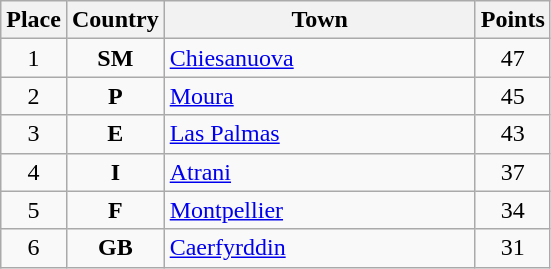<table class="wikitable" style="text-align;">
<tr>
<th width="25">Place</th>
<th width="25">Country</th>
<th width="200">Town</th>
<th width="25">Points</th>
</tr>
<tr>
<td align="center">1</td>
<td align="center"><strong>SM</strong></td>
<td align="left"><a href='#'>Chiesanuova</a></td>
<td align="center">47</td>
</tr>
<tr>
<td align="center">2</td>
<td align="center"><strong>P</strong></td>
<td align="left"><a href='#'>Moura</a></td>
<td align="center">45</td>
</tr>
<tr>
<td align="center">3</td>
<td align="center"><strong>E</strong></td>
<td align="left"><a href='#'>Las Palmas</a></td>
<td align="center">43</td>
</tr>
<tr>
<td align="center">4</td>
<td align="center"><strong>I</strong></td>
<td align="left"><a href='#'>Atrani</a></td>
<td align="center">37</td>
</tr>
<tr>
<td align="center">5</td>
<td align="center"><strong>F</strong></td>
<td align="left"><a href='#'>Montpellier</a></td>
<td align="center">34</td>
</tr>
<tr>
<td align="center">6</td>
<td align="center"><strong>GB</strong></td>
<td align="left"><a href='#'>Caerfyrddin</a></td>
<td align="center">31</td>
</tr>
</table>
